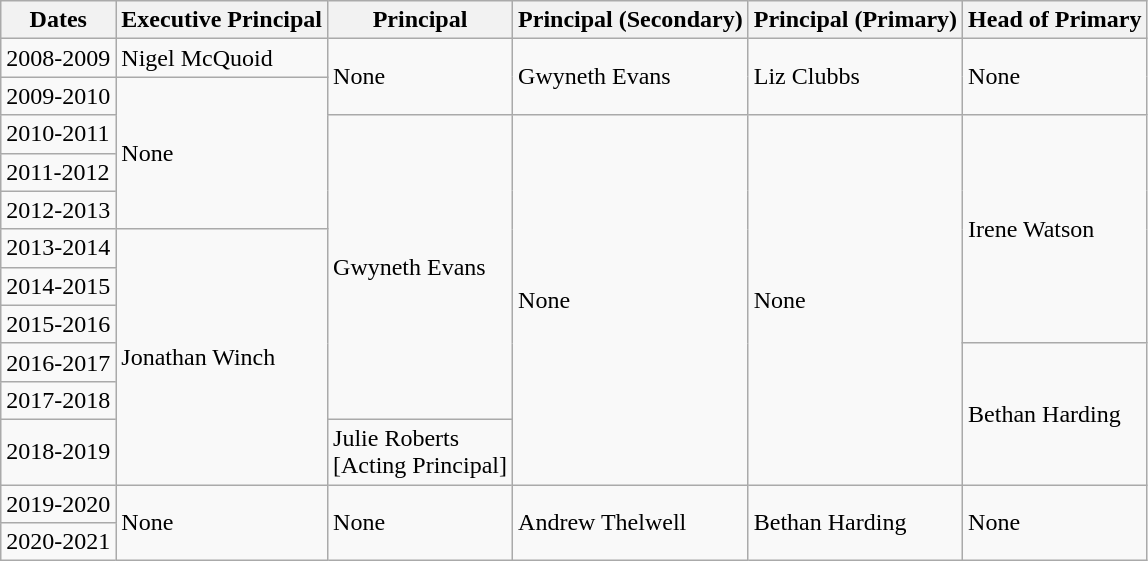<table class="wikitable">
<tr>
<th>Dates</th>
<th>Executive Principal</th>
<th>Principal</th>
<th>Principal (Secondary)</th>
<th>Principal (Primary)</th>
<th>Head of Primary</th>
</tr>
<tr>
<td>2008-2009</td>
<td>Nigel McQuoid</td>
<td rowspan="2">None</td>
<td rowspan="2">Gwyneth Evans</td>
<td rowspan="2">Liz Clubbs</td>
<td rowspan="2">None</td>
</tr>
<tr>
<td>2009-2010</td>
<td rowspan="4">None</td>
</tr>
<tr>
<td>2010-2011</td>
<td rowspan="8">Gwyneth Evans</td>
<td rowspan="9">None</td>
<td rowspan="9">None</td>
<td rowspan="6">Irene Watson</td>
</tr>
<tr>
<td>2011-2012</td>
</tr>
<tr>
<td>2012-2013</td>
</tr>
<tr>
<td>2013-2014</td>
<td rowspan="6">Jonathan Winch</td>
</tr>
<tr>
<td>2014-2015</td>
</tr>
<tr>
<td>2015-2016</td>
</tr>
<tr>
<td>2016-2017</td>
<td rowspan="3">Bethan Harding</td>
</tr>
<tr>
<td>2017-2018</td>
</tr>
<tr>
<td>2018-2019</td>
<td>Julie Roberts<br>[Acting Principal]</td>
</tr>
<tr>
<td>2019-2020</td>
<td rowspan="2">None</td>
<td rowspan="2">None</td>
<td rowspan="2">Andrew Thelwell</td>
<td rowspan="2">Bethan Harding</td>
<td rowspan="2">None</td>
</tr>
<tr>
<td>2020-2021</td>
</tr>
</table>
